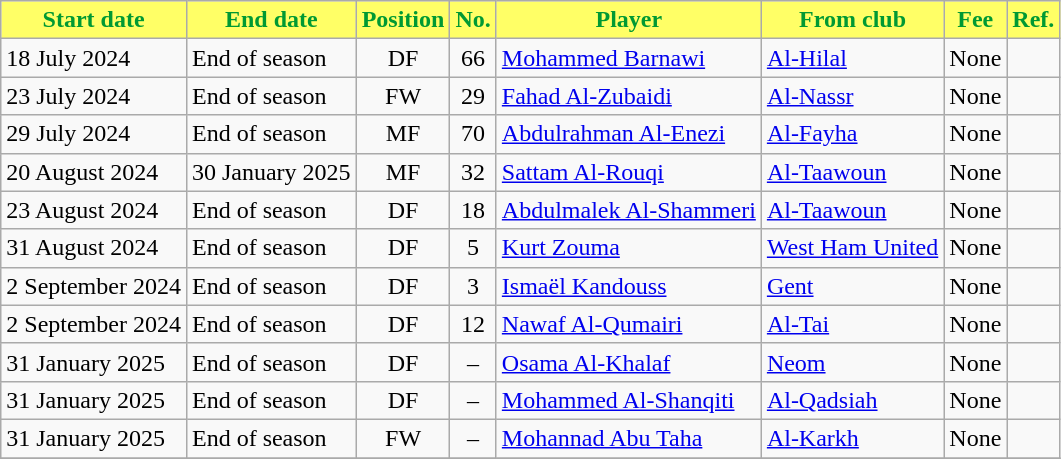<table class="wikitable sortable">
<tr>
<th style="background:#FFFF66; color:#009933;"><strong>Start date</strong></th>
<th style="background:#FFFF66; color:#009933;"><strong>End date</strong></th>
<th style="background:#FFFF66; color:#009933;"><strong>Position</strong></th>
<th style="background:#FFFF66; color:#009933;"><strong>No.</strong></th>
<th style="background:#FFFF66; color:#009933;"><strong>Player</strong></th>
<th style="background:#FFFF66; color:#009933;"><strong>From club</strong></th>
<th style="background:#FFFF66; color:#009933;"><strong>Fee</strong></th>
<th style="background:#FFFF66; color:#009933;"><strong>Ref.</strong></th>
</tr>
<tr>
<td>18 July 2024</td>
<td>End of season</td>
<td style="text-align:center;">DF</td>
<td style="text-align:center;">66</td>
<td style="text-align:left;"> <a href='#'>Mohammed Barnawi</a></td>
<td style="text-align:left;"> <a href='#'>Al-Hilal</a></td>
<td>None</td>
<td></td>
</tr>
<tr>
<td>23 July 2024</td>
<td>End of season</td>
<td style="text-align:center;">FW</td>
<td style="text-align:center;">29</td>
<td style="text-align:left;"> <a href='#'>Fahad Al-Zubaidi</a></td>
<td style="text-align:left;"> <a href='#'>Al-Nassr</a></td>
<td>None</td>
<td></td>
</tr>
<tr>
<td>29 July 2024</td>
<td>End of season</td>
<td style="text-align:center;">MF</td>
<td style="text-align:center;">70</td>
<td style="text-align:left;"> <a href='#'>Abdulrahman Al-Enezi</a></td>
<td style="text-align:left;"> <a href='#'>Al-Fayha</a></td>
<td>None</td>
<td></td>
</tr>
<tr>
<td>20 August 2024</td>
<td>30 January 2025</td>
<td style="text-align:center;">MF</td>
<td style="text-align:center;">32</td>
<td style="text-align:left;"> <a href='#'>Sattam Al-Rouqi</a></td>
<td style="text-align:left;"> <a href='#'>Al-Taawoun</a></td>
<td>None</td>
<td></td>
</tr>
<tr>
<td>23 August 2024</td>
<td>End of season</td>
<td style="text-align:center;">DF</td>
<td style="text-align:center;">18</td>
<td style="text-align:left;"> <a href='#'>Abdulmalek Al-Shammeri</a></td>
<td style="text-align:left;"> <a href='#'>Al-Taawoun</a></td>
<td>None</td>
<td></td>
</tr>
<tr>
<td>31 August 2024</td>
<td>End of season</td>
<td style="text-align:center;">DF</td>
<td style="text-align:center;">5</td>
<td style="text-align:left;"> <a href='#'>Kurt Zouma</a></td>
<td style="text-align:left;"> <a href='#'>West Ham United</a></td>
<td>None</td>
<td></td>
</tr>
<tr>
<td>2 September 2024</td>
<td>End of season</td>
<td style="text-align:center;">DF</td>
<td style="text-align:center;">3</td>
<td style="text-align:left;"> <a href='#'>Ismaël Kandouss</a></td>
<td style="text-align:left;"> <a href='#'>Gent</a></td>
<td>None</td>
<td></td>
</tr>
<tr>
<td>2 September 2024</td>
<td>End of season</td>
<td style="text-align:center;">DF</td>
<td style="text-align:center;">12</td>
<td style="text-align:left;"> <a href='#'>Nawaf Al-Qumairi</a></td>
<td style="text-align:left;"> <a href='#'>Al-Tai</a></td>
<td>None</td>
<td></td>
</tr>
<tr>
<td>31 January 2025</td>
<td>End of season</td>
<td style="text-align:center;">DF</td>
<td style="text-align:center;">–</td>
<td style="text-align:left;"> <a href='#'>Osama Al-Khalaf</a></td>
<td style="text-align:left;"> <a href='#'>Neom</a></td>
<td>None</td>
<td></td>
</tr>
<tr>
<td>31 January 2025</td>
<td>End of season</td>
<td style="text-align:center;">DF</td>
<td style="text-align:center;">–</td>
<td style="text-align:left;"> <a href='#'>Mohammed Al-Shanqiti</a></td>
<td style="text-align:left;"> <a href='#'>Al-Qadsiah</a></td>
<td>None</td>
<td></td>
</tr>
<tr>
<td>31 January 2025</td>
<td>End of season</td>
<td style="text-align:center;">FW</td>
<td style="text-align:center;">–</td>
<td style="text-align:left;"> <a href='#'>Mohannad Abu Taha</a></td>
<td style="text-align:left;"> <a href='#'>Al-Karkh</a></td>
<td>None</td>
<td></td>
</tr>
<tr>
</tr>
</table>
